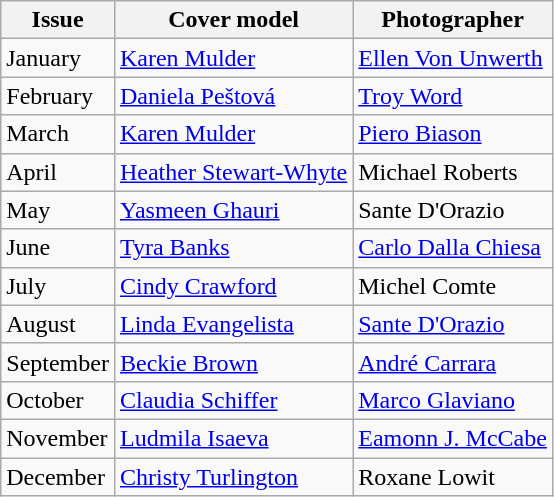<table class="wikitable">
<tr>
<th>Issue</th>
<th>Cover model</th>
<th>Photographer</th>
</tr>
<tr>
<td>January</td>
<td><a href='#'>Karen Mulder</a></td>
<td><a href='#'>Ellen Von Unwerth</a></td>
</tr>
<tr>
<td>February</td>
<td><a href='#'>Daniela Peštová</a></td>
<td><a href='#'>Troy Word</a></td>
</tr>
<tr>
<td>March</td>
<td><a href='#'>Karen Mulder</a></td>
<td><a href='#'>Piero Biason</a></td>
</tr>
<tr>
<td>April</td>
<td><a href='#'>Heather Stewart-Whyte</a></td>
<td>Michael Roberts</td>
</tr>
<tr>
<td>May</td>
<td><a href='#'>Yasmeen Ghauri</a></td>
<td>Sante D'Orazio</td>
</tr>
<tr>
<td>June</td>
<td><a href='#'>Tyra Banks</a></td>
<td><a href='#'>Carlo Dalla Chiesa</a></td>
</tr>
<tr>
<td>July</td>
<td><a href='#'>Cindy Crawford</a></td>
<td>Michel Comte</td>
</tr>
<tr>
<td>August</td>
<td><a href='#'>Linda Evangelista</a></td>
<td><a href='#'>Sante D'Orazio</a></td>
</tr>
<tr>
<td>September</td>
<td><a href='#'>Beckie Brown</a></td>
<td><a href='#'>André Carrara</a></td>
</tr>
<tr>
<td>October</td>
<td><a href='#'>Claudia Schiffer</a></td>
<td><a href='#'>Marco Glaviano</a></td>
</tr>
<tr>
<td>November</td>
<td><a href='#'>Ludmila Isaeva</a></td>
<td><a href='#'>Eamonn J. McCabe</a></td>
</tr>
<tr>
<td>December</td>
<td><a href='#'>Christy Turlington</a></td>
<td>Roxane Lowit</td>
</tr>
</table>
